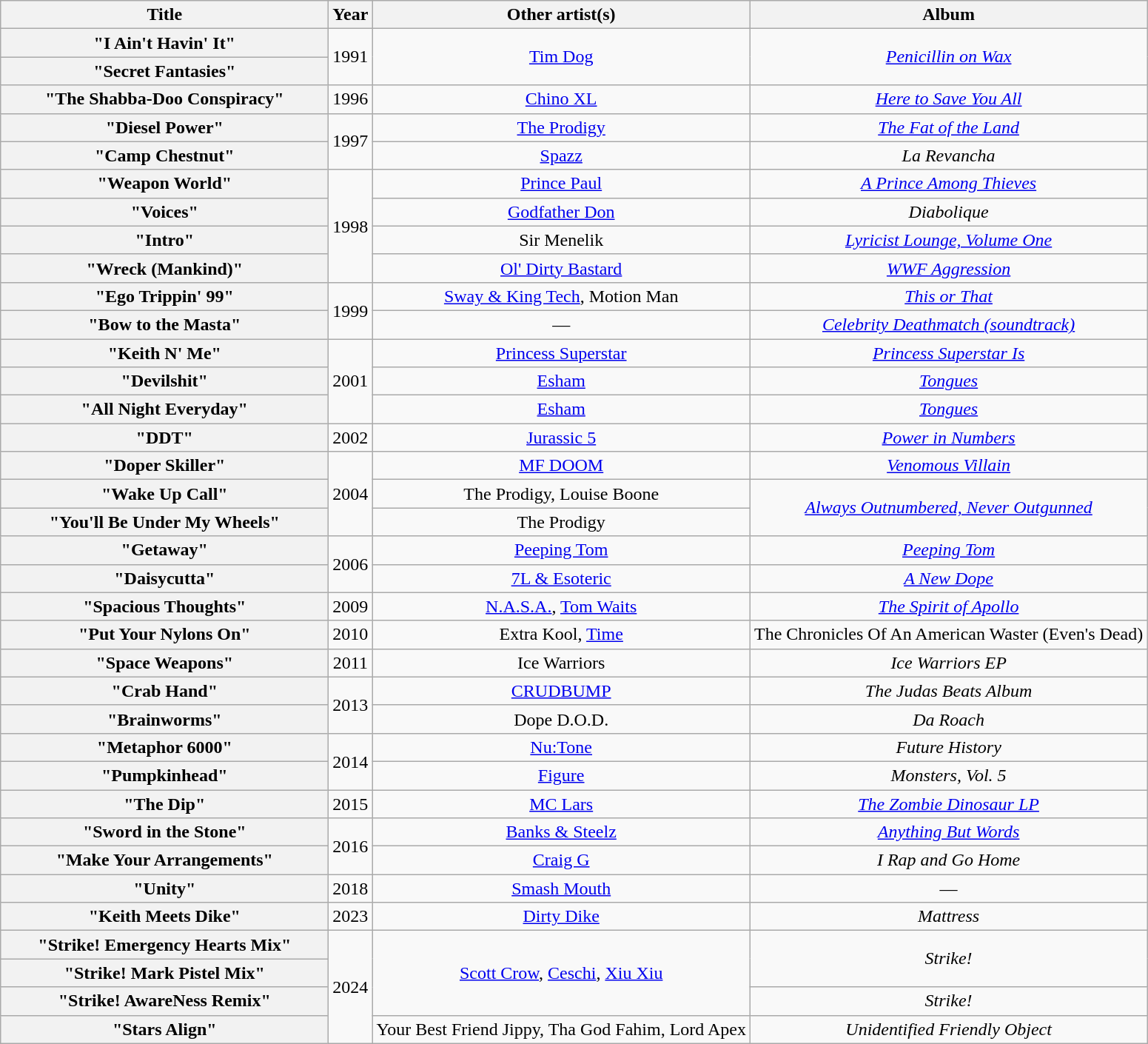<table class="wikitable plainrowheaders" style="text-align:center;">
<tr>
<th scope="col" style="width:18em;">Title</th>
<th scope="col">Year</th>
<th scope="col">Other artist(s)</th>
<th scope="col">Album</th>
</tr>
<tr>
<th scope="row">"I Ain't Havin' It"</th>
<td rowspan="2">1991</td>
<td rowspan="2"><a href='#'>Tim Dog</a></td>
<td rowspan="2"><em><a href='#'>Penicillin on Wax</a></em></td>
</tr>
<tr>
<th scope="row">"Secret Fantasies"</th>
</tr>
<tr>
<th scope="row">"The Shabba-Doo Conspiracy"</th>
<td>1996</td>
<td><a href='#'>Chino XL</a></td>
<td><em><a href='#'>Here to Save You All</a></em></td>
</tr>
<tr>
<th scope="row">"Diesel Power"</th>
<td rowspan="2">1997</td>
<td><a href='#'>The Prodigy</a></td>
<td><em><a href='#'>The Fat of the Land</a></em></td>
</tr>
<tr>
<th scope="row">"Camp Chestnut"</th>
<td><a href='#'>Spazz</a></td>
<td><em>La Revancha</em></td>
</tr>
<tr>
<th scope="row">"Weapon World"</th>
<td rowspan="4">1998</td>
<td><a href='#'>Prince Paul</a></td>
<td><em><a href='#'>A Prince Among Thieves</a></em></td>
</tr>
<tr>
<th scope="row">"Voices"</th>
<td><a href='#'>Godfather Don</a></td>
<td><em>Diabolique</em></td>
</tr>
<tr>
<th scope="row">"Intro"</th>
<td>Sir Menelik</td>
<td><em><a href='#'>Lyricist Lounge, Volume One</a></em></td>
</tr>
<tr>
<th scope="row">"Wreck (Mankind)"</th>
<td><a href='#'>Ol' Dirty Bastard</a></td>
<td><em><a href='#'>WWF Aggression</a></em></td>
</tr>
<tr>
<th scope="row">"Ego Trippin' 99"</th>
<td rowspan="2">1999</td>
<td><a href='#'>Sway & King Tech</a>, Motion Man</td>
<td><em><a href='#'>This or That</a></em></td>
</tr>
<tr>
<th scope="row">"Bow to the Masta"</th>
<td>—</td>
<td><em><a href='#'>Celebrity Deathmatch (soundtrack)</a></em></td>
</tr>
<tr>
<th scope="row">"Keith N' Me"</th>
<td rowspan="3">2001</td>
<td><a href='#'>Princess Superstar</a></td>
<td><em><a href='#'>Princess Superstar Is</a></em></td>
</tr>
<tr>
<th scope="row">"Devilshit"</th>
<td><a href='#'>Esham</a></td>
<td><a href='#'><em>Tongues</em></a></td>
</tr>
<tr>
<th scope="row">"All Night Everyday"</th>
<td><a href='#'>Esham</a></td>
<td><a href='#'><em>Tongues</em></a></td>
</tr>
<tr>
<th scope="row">"DDT"</th>
<td>2002</td>
<td><a href='#'>Jurassic 5</a></td>
<td><em><a href='#'>Power in Numbers</a></em></td>
</tr>
<tr>
<th scope="row">"Doper Skiller"</th>
<td rowspan="3">2004</td>
<td><a href='#'>MF DOOM</a></td>
<td><em><a href='#'>Venomous Villain</a></em></td>
</tr>
<tr>
<th scope="row">"Wake Up Call"</th>
<td>The Prodigy, Louise Boone</td>
<td rowspan="2"><em><a href='#'>Always Outnumbered, Never Outgunned</a></em></td>
</tr>
<tr>
<th scope="row">"You'll Be Under My Wheels"</th>
<td>The Prodigy</td>
</tr>
<tr>
<th scope="row">"Getaway"</th>
<td rowspan="2">2006</td>
<td><a href='#'>Peeping Tom</a></td>
<td><a href='#'><em>Peeping Tom</em></a></td>
</tr>
<tr>
<th scope="row">"Daisycutta"</th>
<td><a href='#'>7L & Esoteric</a></td>
<td><em><a href='#'>A New Dope</a></em></td>
</tr>
<tr>
<th scope="row">"Spacious Thoughts"</th>
<td>2009</td>
<td><a href='#'>N.A.S.A.</a>, <a href='#'>Tom Waits</a></td>
<td><em><a href='#'>The Spirit of Apollo</a></em></td>
</tr>
<tr>
<th scope="row">"Put Your Nylons On"</th>
<td>2010</td>
<td>Extra Kool, <a href='#'>Time</a></td>
<td>The Chronicles Of An American Waster (Even's Dead)</td>
</tr>
<tr>
<th scope="row">"Space Weapons"</th>
<td>2011</td>
<td>Ice Warriors</td>
<td><em>Ice Warriors EP</em></td>
</tr>
<tr>
<th scope="row">"Crab Hand"</th>
<td rowspan="2">2013</td>
<td><a href='#'>CRUDBUMP</a></td>
<td><em>The Judas Beats Album</em></td>
</tr>
<tr>
<th scope="row">"Brainworms"</th>
<td>Dope D.O.D.</td>
<td><em>Da Roach</em></td>
</tr>
<tr>
<th scope="row">"Metaphor 6000"</th>
<td rowspan="2">2014</td>
<td><a href='#'>Nu:Tone</a></td>
<td><em>Future History</em></td>
</tr>
<tr>
<th scope="row">"Pumpkinhead"</th>
<td><a href='#'>Figure</a></td>
<td><em>Monsters, Vol. 5</em></td>
</tr>
<tr>
<th scope="row">"The Dip"</th>
<td>2015</td>
<td><a href='#'>MC Lars</a></td>
<td><em><a href='#'>The Zombie Dinosaur LP</a></em></td>
</tr>
<tr>
<th scope="row">"Sword in the Stone"</th>
<td rowspan="2">2016</td>
<td><a href='#'>Banks & Steelz</a></td>
<td><em><a href='#'>Anything But Words</a></em></td>
</tr>
<tr>
<th scope="row">"Make Your Arrangements"</th>
<td><a href='#'>Craig G</a></td>
<td><em>I Rap and Go Home</em></td>
</tr>
<tr>
<th scope="row">"Unity"</th>
<td>2018</td>
<td><a href='#'>Smash Mouth</a></td>
<td>—</td>
</tr>
<tr>
<th scope = "row">"Keith Meets Dike"</th>
<td>2023</td>
<td><a href='#'>Dirty Dike</a></td>
<td><em>Mattress</em></td>
</tr>
<tr>
<th scope="row">"Strike! Emergency Hearts Mix"</th>
<td rowspan="4">2024</td>
<td rowspan="3"><a href='#'>Scott Crow</a>, <a href='#'>Ceschi</a>, <a href='#'>Xiu Xiu</a></td>
<td rowspan="2"><em>Strike!</em></td>
</tr>
<tr>
<th scope="row">"Strike! Mark Pistel Mix"</th>
</tr>
<tr>
<th scope="row">"Strike! AwareNess Remix"</th>
<td><em>Strike!</em></td>
</tr>
<tr>
<th scope="row">"Stars Align"</th>
<td>Your Best Friend Jippy, Tha God Fahim, Lord Apex</td>
<td><em>Unidentified Friendly Object</em></td>
</tr>
</table>
